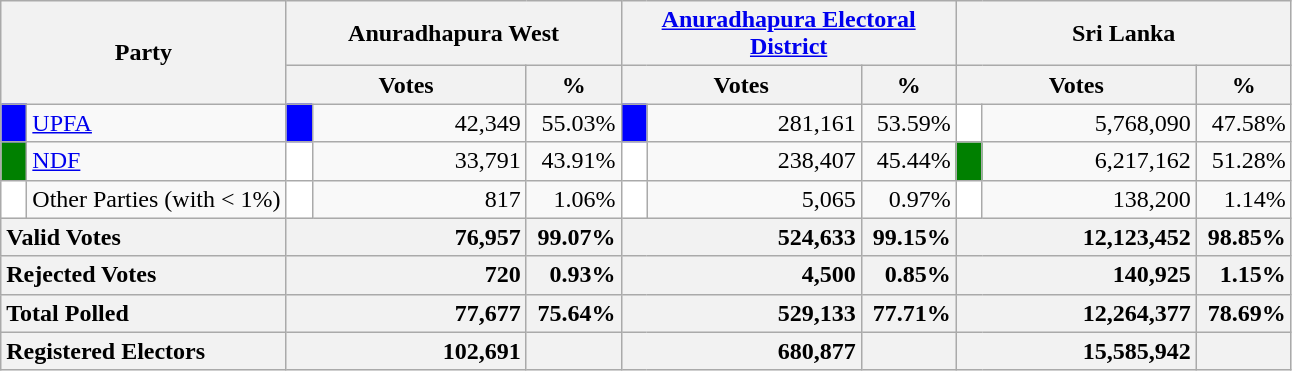<table class="wikitable">
<tr>
<th colspan="2" width="144px"rowspan="2">Party</th>
<th colspan="3" width="216px">Anuradhapura West</th>
<th colspan="3" width="216px"><a href='#'>Anuradhapura Electoral District</a></th>
<th colspan="3" width="216px">Sri Lanka</th>
</tr>
<tr>
<th colspan="2" width="144px">Votes</th>
<th>%</th>
<th colspan="2" width="144px">Votes</th>
<th>%</th>
<th colspan="2" width="144px">Votes</th>
<th>%</th>
</tr>
<tr>
<td style="background-color:blue;" width="10px"></td>
<td style="text-align:left;"><a href='#'>UPFA</a></td>
<td style="background-color:blue;" width="10px"></td>
<td style="text-align:right;">42,349</td>
<td style="text-align:right;">55.03%</td>
<td style="background-color:blue;" width="10px"></td>
<td style="text-align:right;">281,161</td>
<td style="text-align:right;">53.59%</td>
<td style="background-color:white;" width="10px"></td>
<td style="text-align:right;">5,768,090</td>
<td style="text-align:right;">47.58%</td>
</tr>
<tr>
<td style="background-color:green;" width="10px"></td>
<td style="text-align:left;"><a href='#'>NDF</a></td>
<td style="background-color:white;" width="10px"></td>
<td style="text-align:right;">33,791</td>
<td style="text-align:right;">43.91%</td>
<td style="background-color:white;" width="10px"></td>
<td style="text-align:right;">238,407</td>
<td style="text-align:right;">45.44%</td>
<td style="background-color:green;" width="10px"></td>
<td style="text-align:right;">6,217,162</td>
<td style="text-align:right;">51.28%</td>
</tr>
<tr>
<td style="background-color:white;" width="10px"></td>
<td style="text-align:left;">Other Parties (with < 1%)</td>
<td style="background-color:white;" width="10px"></td>
<td style="text-align:right;">817</td>
<td style="text-align:right;">1.06%</td>
<td style="background-color:white;" width="10px"></td>
<td style="text-align:right;">5,065</td>
<td style="text-align:right;">0.97%</td>
<td style="background-color:white;" width="10px"></td>
<td style="text-align:right;">138,200</td>
<td style="text-align:right;">1.14%</td>
</tr>
<tr>
<th colspan="2" width="144px"style="text-align:left;">Valid Votes</th>
<th style="text-align:right;"colspan="2" width="144px">76,957</th>
<th style="text-align:right;">99.07%</th>
<th style="text-align:right;"colspan="2" width="144px">524,633</th>
<th style="text-align:right;">99.15%</th>
<th style="text-align:right;"colspan="2" width="144px">12,123,452</th>
<th style="text-align:right;">98.85%</th>
</tr>
<tr>
<th colspan="2" width="144px"style="text-align:left;">Rejected Votes</th>
<th style="text-align:right;"colspan="2" width="144px">720</th>
<th style="text-align:right;">0.93%</th>
<th style="text-align:right;"colspan="2" width="144px">4,500</th>
<th style="text-align:right;">0.85%</th>
<th style="text-align:right;"colspan="2" width="144px">140,925</th>
<th style="text-align:right;">1.15%</th>
</tr>
<tr>
<th colspan="2" width="144px"style="text-align:left;">Total Polled</th>
<th style="text-align:right;"colspan="2" width="144px">77,677</th>
<th style="text-align:right;">75.64%</th>
<th style="text-align:right;"colspan="2" width="144px">529,133</th>
<th style="text-align:right;">77.71%</th>
<th style="text-align:right;"colspan="2" width="144px">12,264,377</th>
<th style="text-align:right;">78.69%</th>
</tr>
<tr>
<th colspan="2" width="144px"style="text-align:left;">Registered Electors</th>
<th style="text-align:right;"colspan="2" width="144px">102,691</th>
<th></th>
<th style="text-align:right;"colspan="2" width="144px">680,877</th>
<th></th>
<th style="text-align:right;"colspan="2" width="144px">15,585,942</th>
<th></th>
</tr>
</table>
